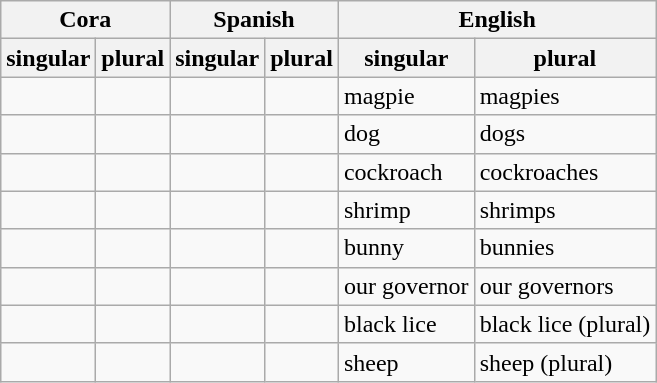<table class="wikitable">
<tr>
<th colspan="2">Cora</th>
<th colspan="2">Spanish</th>
<th colspan="2">English</th>
</tr>
<tr>
<th>singular</th>
<th>plural</th>
<th>singular</th>
<th>plural</th>
<th>singular</th>
<th>plural</th>
</tr>
<tr>
<td></td>
<td></td>
<td></td>
<td></td>
<td>magpie</td>
<td>magpies</td>
</tr>
<tr>
<td></td>
<td></td>
<td></td>
<td></td>
<td>dog</td>
<td>dogs</td>
</tr>
<tr>
<td></td>
<td></td>
<td></td>
<td></td>
<td>cockroach</td>
<td>cockroaches  </td>
</tr>
<tr>
<td></td>
<td></td>
<td></td>
<td></td>
<td>shrimp</td>
<td>shrimps</td>
</tr>
<tr>
<td></td>
<td></td>
<td></td>
<td></td>
<td>bunny</td>
<td>bunnies</td>
</tr>
<tr>
<td></td>
<td></td>
<td></td>
<td></td>
<td>our governor</td>
<td>our governors</td>
</tr>
<tr>
<td></td>
<td></td>
<td></td>
<td></td>
<td>black lice</td>
<td>black lice (plural)</td>
</tr>
<tr>
<td></td>
<td></td>
<td></td>
<td></td>
<td>sheep</td>
<td>sheep (plural)</td>
</tr>
</table>
